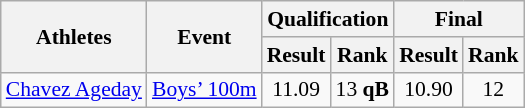<table class="wikitable" border="1" style="font-size:90%">
<tr>
<th rowspan=2>Athletes</th>
<th rowspan=2>Event</th>
<th colspan=2>Qualification</th>
<th colspan=2>Final</th>
</tr>
<tr>
<th>Result</th>
<th>Rank</th>
<th>Result</th>
<th>Rank</th>
</tr>
<tr>
<td><a href='#'>Chavez Ageday</a></td>
<td><a href='#'>Boys’ 100m</a></td>
<td align=center>11.09</td>
<td align=center>13 <strong>qB</strong></td>
<td align=center>10.90</td>
<td align=center>12</td>
</tr>
</table>
